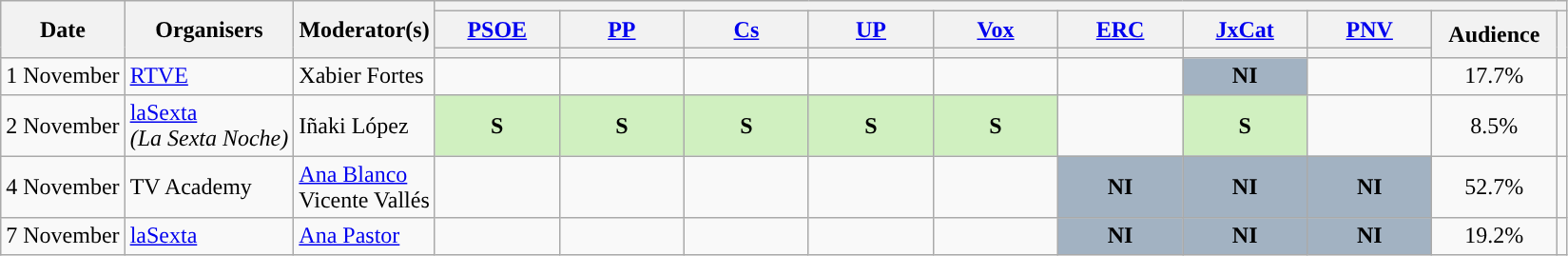<table class="wikitable" style="text-align:center;">
<tr>
<th rowspan="3">Date</th>
<th rowspan="3">Organisers</th>
<th rowspan="3">Moderator(s)</th>
<th colspan="10">      </th>
</tr>
<tr>
<th scope="col" style="width:5em;"><a href='#'>PSOE</a></th>
<th scope="col" style="width:5em;"><a href='#'>PP</a></th>
<th scope="col" style="width:5em;"><a href='#'>Cs</a></th>
<th scope="col" style="width:5em;"><a href='#'>UP</a></th>
<th scope="col" style="width:5em;"><a href='#'>Vox</a></th>
<th scope="col" style="width:5em;"><a href='#'>ERC</a></th>
<th scope="col" style="width:5em;"><a href='#'>JxCat</a></th>
<th scope="col" style="width:5em;"><a href='#'>PNV</a></th>
<th rowspan="2" scope="col" style="width:5em;">Audience</th>
<th rowspan="2"></th>
</tr>
<tr>
<th style="color:inherit;background:"></th>
<th style="color:inherit;background:"></th>
<th style="color:inherit;background:"></th>
<th style="color:inherit;background:"></th>
<th style="color:inherit;background:"></th>
<th style="color:inherit;background:"></th>
<th style="color:inherit;background:"></th>
<th style="color:inherit;background:"></th>
</tr>
<tr>
<td style="white-space:nowrap; text-align:left;">1 November</td>
<td style="white-space:nowrap; text-align:left;"><a href='#'>RTVE</a></td>
<td style="white-space:nowrap; text-align:left;">Xabier Fortes</td>
<td></td>
<td></td>
<td></td>
<td></td>
<td></td>
<td></td>
<td style="background:#A2B2C2;"><strong>NI</strong></td>
<td></td>
<td>17.7%<br></td>
<td><br></td>
</tr>
<tr>
<td style="white-space:nowrap; text-align:left;">2 November</td>
<td style="white-space:nowrap; text-align:left;"><a href='#'>laSexta</a><br><em>(La Sexta Noche)</em></td>
<td style="white-space:nowrap; text-align:left;">Iñaki López</td>
<td style="background:#D0F0C0;"><strong>S</strong><br></td>
<td style="background:#D0F0C0;"><strong>S</strong><br></td>
<td style="background:#D0F0C0;"><strong>S</strong><br></td>
<td style="background:#D0F0C0;"><strong>S</strong><br></td>
<td style="background:#D0F0C0;"><strong>S</strong><br></td>
<td></td>
<td style="background:#D0F0C0;"><strong>S</strong><br></td>
<td></td>
<td>8.5%<br></td>
<td><br></td>
</tr>
<tr>
<td style="white-space:nowrap; text-align:left;">4 November</td>
<td style="white-space:nowrap; text-align:left;">TV Academy</td>
<td style="white-space:nowrap; text-align:left;"><a href='#'>Ana Blanco</a><br>Vicente Vallés</td>
<td></td>
<td></td>
<td></td>
<td></td>
<td></td>
<td style="background:#A2B2C2;"><strong>NI</strong></td>
<td style="background:#A2B2C2;"><strong>NI</strong></td>
<td style="background:#A2B2C2;"><strong>NI</strong></td>
<td>52.7%<br></td>
<td><br></td>
</tr>
<tr>
<td style="white-space:nowrap; text-align:left;">7 November</td>
<td style="white-space:nowrap; text-align:left;"><a href='#'>laSexta</a></td>
<td style="white-space:nowrap; text-align:left;"><a href='#'>Ana Pastor</a></td>
<td></td>
<td></td>
<td></td>
<td></td>
<td></td>
<td style="background:#A2B2C2;"><strong>NI</strong></td>
<td style="background:#A2B2C2;"><strong>NI</strong></td>
<td style="background:#A2B2C2;"><strong>NI</strong></td>
<td>19.2%<br></td>
<td><br></td>
</tr>
</table>
